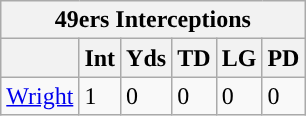<table class="wikitable">
<tr>
<th colspan="6">49ers Interceptions</th>
</tr>
<tr>
<th></th>
<th>Int</th>
<th>Yds</th>
<th>TD</th>
<th>LG</th>
<th>PD</th>
</tr>
<tr>
<td><a href='#'>Wright</a></td>
<td>1</td>
<td>0</td>
<td>0</td>
<td>0</td>
<td>0</td>
</tr>
</table>
